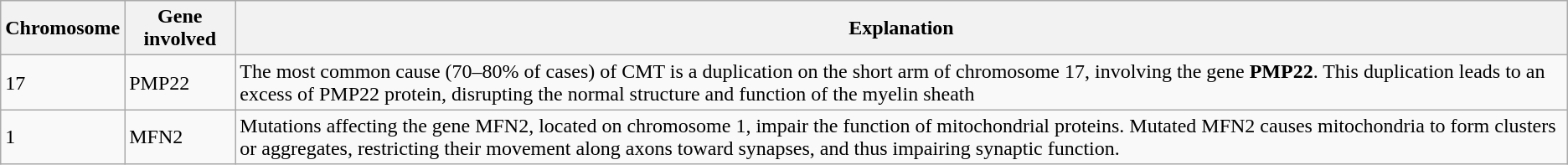<table class="wikitable">
<tr>
<th>Chromosome</th>
<th>Gene involved</th>
<th>Explanation</th>
</tr>
<tr>
<td>17</td>
<td>PMP22</td>
<td>The most common cause (70–80% of cases) of CMT is a duplication on the short arm of chromosome 17, involving the gene <strong>PMP22</strong>. This duplication leads to an excess of PMP22 protein, disrupting the normal structure and function of the myelin sheath</td>
</tr>
<tr>
<td>1</td>
<td>MFN2</td>
<td>Mutations affecting the gene MFN2, located on chromosome 1, impair the function of mitochondrial proteins. Mutated MFN2 causes mitochondria to form clusters or aggregates, restricting their movement along axons toward synapses, and thus impairing synaptic function.</td>
</tr>
</table>
